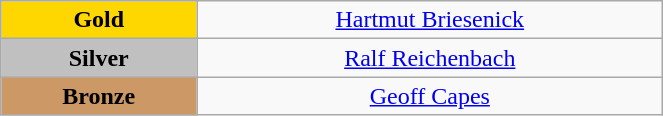<table class="wikitable" style="text-align:center; " width="35%">
<tr>
<td bgcolor="gold"><strong>Gold</strong></td>
<td><a href='#'>Hartmut Briesenick</a><br>  <small><em></em></small></td>
</tr>
<tr>
<td bgcolor="silver"><strong>Silver</strong></td>
<td><a href='#'>Ralf Reichenbach</a><br>  <small><em></em></small></td>
</tr>
<tr>
<td bgcolor="CC9966"><strong>Bronze</strong></td>
<td><a href='#'>Geoff Capes</a><br>  <small><em></em></small></td>
</tr>
</table>
